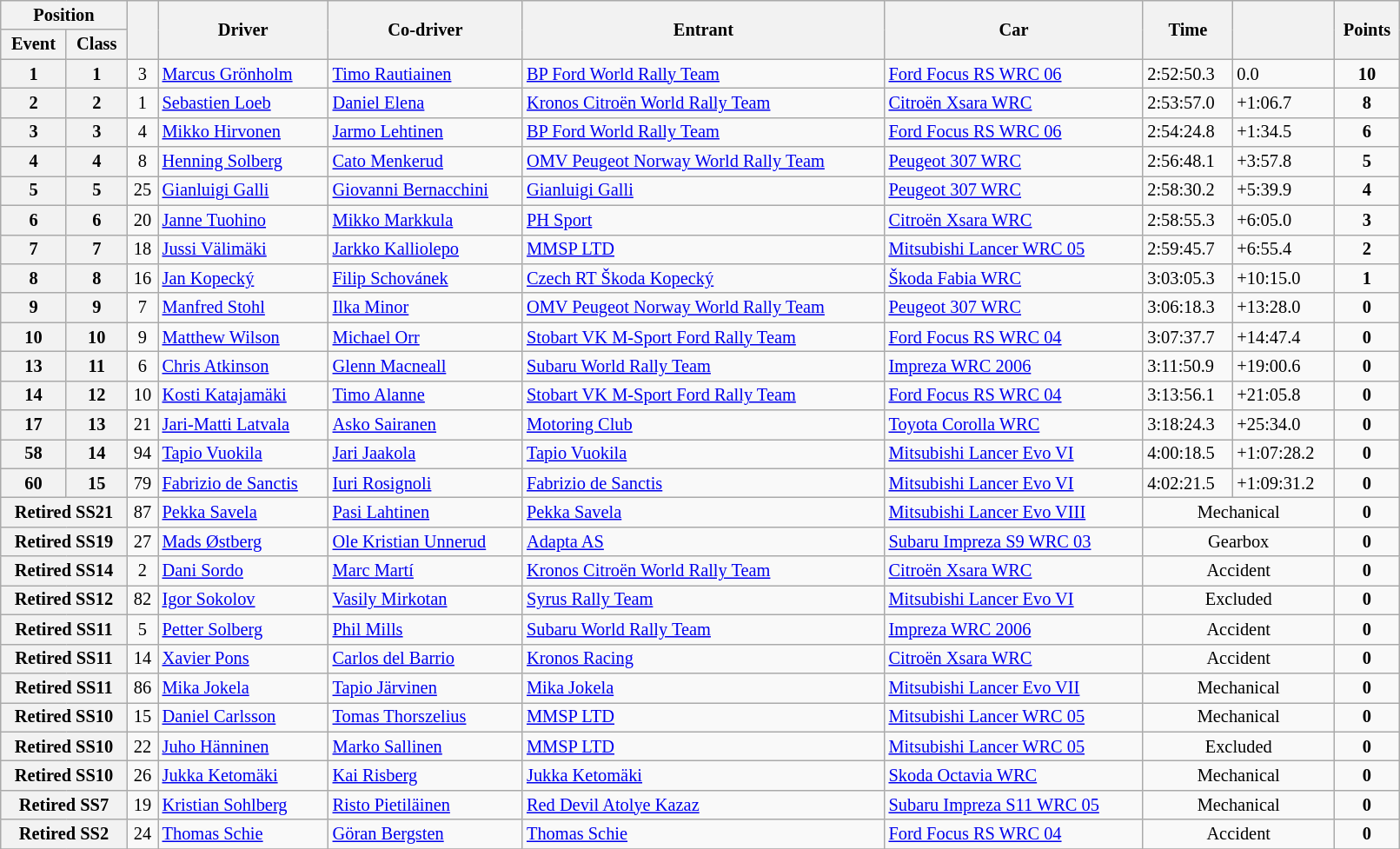<table class="wikitable" width=85% style="font-size: 85%;">
<tr>
<th colspan="2">Position</th>
<th rowspan="2"></th>
<th rowspan="2">Driver</th>
<th rowspan="2">Co-driver</th>
<th rowspan="2">Entrant</th>
<th rowspan="2">Car</th>
<th rowspan="2">Time</th>
<th rowspan="2"></th>
<th rowspan="2">Points</th>
</tr>
<tr>
<th>Event</th>
<th>Class</th>
</tr>
<tr>
<th>1</th>
<th>1</th>
<td align="center">3</td>
<td> <a href='#'>Marcus Grönholm</a></td>
<td> <a href='#'>Timo Rautiainen</a></td>
<td><a href='#'>BP Ford World Rally Team</a></td>
<td><a href='#'>Ford Focus RS WRC 06</a></td>
<td>2:52:50.3</td>
<td>0.0</td>
<td align="center"><strong>10</strong></td>
</tr>
<tr>
<th>2</th>
<th>2</th>
<td align="center">1</td>
<td> <a href='#'>Sebastien Loeb</a></td>
<td> <a href='#'>Daniel Elena</a></td>
<td><a href='#'>Kronos Citroën World Rally Team</a></td>
<td><a href='#'>Citroën Xsara WRC</a></td>
<td>2:53:57.0</td>
<td>+1:06.7</td>
<td align="center"><strong>8</strong></td>
</tr>
<tr>
<th>3</th>
<th>3</th>
<td align="center">4</td>
<td> <a href='#'>Mikko Hirvonen</a></td>
<td> <a href='#'>Jarmo Lehtinen</a></td>
<td><a href='#'>BP Ford World Rally Team</a></td>
<td><a href='#'>Ford Focus RS WRC 06</a></td>
<td>2:54:24.8</td>
<td>+1:34.5</td>
<td align="center"><strong>6</strong></td>
</tr>
<tr>
<th>4</th>
<th>4</th>
<td align="center">8</td>
<td> <a href='#'>Henning Solberg</a></td>
<td> <a href='#'>Cato Menkerud</a></td>
<td><a href='#'>OMV Peugeot Norway World Rally Team</a></td>
<td><a href='#'>Peugeot 307 WRC</a></td>
<td>2:56:48.1</td>
<td>+3:57.8</td>
<td align="center"><strong>5</strong></td>
</tr>
<tr>
<th>5</th>
<th>5</th>
<td align="center">25</td>
<td> <a href='#'>Gianluigi Galli</a></td>
<td> <a href='#'>Giovanni Bernacchini</a></td>
<td><a href='#'>Gianluigi Galli</a></td>
<td><a href='#'>Peugeot 307 WRC</a></td>
<td>2:58:30.2</td>
<td>+5:39.9</td>
<td align="center"><strong>4</strong></td>
</tr>
<tr>
<th>6</th>
<th>6</th>
<td align="center">20</td>
<td> <a href='#'>Janne Tuohino</a></td>
<td> <a href='#'>Mikko Markkula</a></td>
<td><a href='#'>PH Sport</a></td>
<td><a href='#'>Citroën Xsara WRC</a></td>
<td>2:58:55.3</td>
<td>+6:05.0</td>
<td align="center"><strong>3</strong></td>
</tr>
<tr>
<th>7</th>
<th>7</th>
<td align="center">18</td>
<td> <a href='#'>Jussi Välimäki</a></td>
<td> <a href='#'>Jarkko Kalliolepo</a></td>
<td><a href='#'>MMSP LTD</a></td>
<td><a href='#'>Mitsubishi Lancer WRC 05</a></td>
<td>2:59:45.7</td>
<td>+6:55.4</td>
<td align="center"><strong>2</strong></td>
</tr>
<tr>
<th>8</th>
<th>8</th>
<td align="center">16</td>
<td> <a href='#'>Jan Kopecký</a></td>
<td> <a href='#'>Filip Schovánek</a></td>
<td><a href='#'>Czech RT Škoda Kopecký</a></td>
<td><a href='#'>Škoda Fabia WRC</a></td>
<td>3:03:05.3</td>
<td>+10:15.0</td>
<td align="center"><strong>1</strong></td>
</tr>
<tr>
<th>9</th>
<th>9</th>
<td align="center">7</td>
<td> <a href='#'>Manfred Stohl</a></td>
<td> <a href='#'>Ilka Minor</a></td>
<td><a href='#'>OMV Peugeot Norway World Rally Team</a></td>
<td><a href='#'>Peugeot 307 WRC</a></td>
<td>3:06:18.3</td>
<td>+13:28.0</td>
<td align="center"><strong>0</strong></td>
</tr>
<tr>
<th>10</th>
<th>10</th>
<td align="center">9</td>
<td> <a href='#'>Matthew Wilson</a></td>
<td> <a href='#'>Michael Orr</a></td>
<td><a href='#'>Stobart VK M-Sport Ford Rally Team</a></td>
<td><a href='#'>Ford Focus RS WRC 04</a></td>
<td>3:07:37.7</td>
<td>+14:47.4</td>
<td align="center"><strong>0</strong></td>
</tr>
<tr>
<th>13</th>
<th>11</th>
<td align="center">6</td>
<td> <a href='#'>Chris Atkinson</a></td>
<td> <a href='#'>Glenn Macneall</a></td>
<td><a href='#'>Subaru World Rally Team</a></td>
<td><a href='#'>Impreza WRC 2006</a></td>
<td>3:11:50.9</td>
<td>+19:00.6</td>
<td align="center"><strong>0</strong></td>
</tr>
<tr>
<th>14</th>
<th>12</th>
<td align="center">10</td>
<td> <a href='#'>Kosti Katajamäki</a></td>
<td> <a href='#'>Timo Alanne</a></td>
<td><a href='#'>Stobart VK M-Sport Ford Rally Team</a></td>
<td><a href='#'>Ford Focus RS WRC 04</a></td>
<td>3:13:56.1</td>
<td>+21:05.8</td>
<td align="center"><strong>0</strong></td>
</tr>
<tr>
<th>17</th>
<th>13</th>
<td align="center">21</td>
<td> <a href='#'>Jari-Matti Latvala</a></td>
<td> <a href='#'>Asko Sairanen</a></td>
<td><a href='#'>Motoring Club</a></td>
<td><a href='#'>Toyota Corolla WRC</a></td>
<td>3:18:24.3</td>
<td>+25:34.0</td>
<td align="center"><strong>0</strong></td>
</tr>
<tr>
<th>58</th>
<th>14</th>
<td align="center">94</td>
<td> <a href='#'>Tapio Vuokila</a></td>
<td> <a href='#'>Jari Jaakola</a></td>
<td><a href='#'>Tapio Vuokila</a></td>
<td><a href='#'>Mitsubishi Lancer Evo VI</a></td>
<td>4:00:18.5</td>
<td>+1:07:28.2</td>
<td align="center"><strong>0</strong></td>
</tr>
<tr>
<th>60</th>
<th>15</th>
<td align="center">79</td>
<td> <a href='#'>Fabrizio de Sanctis</a></td>
<td> <a href='#'>Iuri Rosignoli</a></td>
<td><a href='#'>Fabrizio de Sanctis</a></td>
<td><a href='#'>Mitsubishi Lancer Evo VI</a></td>
<td>4:02:21.5</td>
<td>+1:09:31.2</td>
<td align="center"><strong>0</strong></td>
</tr>
<tr>
<th colspan="2">Retired SS21</th>
<td align="center">87</td>
<td> <a href='#'>Pekka Savela</a></td>
<td> <a href='#'>Pasi Lahtinen</a></td>
<td><a href='#'>Pekka Savela</a></td>
<td><a href='#'>Mitsubishi Lancer Evo VIII</a></td>
<td colspan="2" align="center">Mechanical</td>
<td align="center"><strong>0</strong></td>
</tr>
<tr>
<th colspan="2">Retired SS19</th>
<td align="center">27</td>
<td> <a href='#'>Mads Østberg</a></td>
<td> <a href='#'>Ole Kristian Unnerud</a></td>
<td><a href='#'>Adapta AS</a></td>
<td><a href='#'>Subaru Impreza S9 WRC 03</a></td>
<td colspan="2" align="center">Gearbox</td>
<td align="center"><strong>0</strong></td>
</tr>
<tr>
<th colspan="2">Retired SS14</th>
<td align="center">2</td>
<td> <a href='#'>Dani Sordo</a></td>
<td> <a href='#'>Marc Martí</a></td>
<td><a href='#'>Kronos Citroën World Rally Team</a></td>
<td><a href='#'>Citroën Xsara WRC</a></td>
<td colspan="2" align="center">Accident</td>
<td align="center"><strong>0</strong></td>
</tr>
<tr>
<th colspan="2">Retired SS12</th>
<td align="center">82</td>
<td> <a href='#'>Igor Sokolov</a></td>
<td> <a href='#'>Vasily Mirkotan</a></td>
<td><a href='#'>Syrus Rally Team</a></td>
<td><a href='#'>Mitsubishi Lancer Evo VI</a></td>
<td colspan="2" align="center">Excluded</td>
<td align="center"><strong>0</strong></td>
</tr>
<tr>
<th colspan="2">Retired SS11</th>
<td align="center">5</td>
<td> <a href='#'>Petter Solberg</a></td>
<td> <a href='#'>Phil Mills</a></td>
<td><a href='#'>Subaru World Rally Team</a></td>
<td><a href='#'>Impreza WRC 2006</a></td>
<td colspan="2" align="center">Accident</td>
<td align="center"><strong>0</strong></td>
</tr>
<tr>
<th colspan="2">Retired SS11</th>
<td align="center">14</td>
<td> <a href='#'>Xavier Pons</a></td>
<td> <a href='#'>Carlos del Barrio</a></td>
<td><a href='#'>Kronos Racing</a></td>
<td><a href='#'>Citroën Xsara WRC</a></td>
<td colspan="2" align="center">Accident</td>
<td align="center"><strong>0</strong></td>
</tr>
<tr>
<th colspan="2">Retired SS11</th>
<td align="center">86</td>
<td> <a href='#'>Mika Jokela</a></td>
<td> <a href='#'>Tapio Järvinen</a></td>
<td><a href='#'>Mika Jokela</a></td>
<td><a href='#'>Mitsubishi Lancer Evo VII</a></td>
<td colspan="2" align="center">Mechanical</td>
<td align="center"><strong>0</strong></td>
</tr>
<tr>
<th colspan="2">Retired SS10</th>
<td align="center">15</td>
<td> <a href='#'>Daniel Carlsson</a></td>
<td> <a href='#'>Tomas Thorszelius</a></td>
<td><a href='#'>MMSP LTD</a></td>
<td><a href='#'>Mitsubishi Lancer WRC 05</a></td>
<td colspan="2" align="center">Mechanical</td>
<td align="center"><strong>0</strong></td>
</tr>
<tr>
<th colspan="2">Retired SS10</th>
<td align="center">22</td>
<td> <a href='#'>Juho Hänninen</a></td>
<td> <a href='#'>Marko Sallinen</a></td>
<td><a href='#'>MMSP LTD</a></td>
<td><a href='#'>Mitsubishi Lancer WRC 05</a></td>
<td colspan="2" align="center">Excluded</td>
<td align="center"><strong>0</strong></td>
</tr>
<tr>
<th colspan="2">Retired SS10</th>
<td align="center">26</td>
<td> <a href='#'>Jukka Ketomäki</a></td>
<td> <a href='#'>Kai Risberg</a></td>
<td><a href='#'>Jukka Ketomäki</a></td>
<td><a href='#'>Skoda Octavia WRC</a></td>
<td colspan="2" align="center">Mechanical</td>
<td align="center"><strong>0</strong></td>
</tr>
<tr>
<th colspan="2">Retired SS7</th>
<td align="center">19</td>
<td> <a href='#'>Kristian Sohlberg</a></td>
<td> <a href='#'>Risto Pietiläinen</a></td>
<td><a href='#'>Red Devil Atolye Kazaz</a></td>
<td><a href='#'>Subaru Impreza S11 WRC 05</a></td>
<td colspan="2" align="center">Mechanical</td>
<td align="center"><strong>0</strong></td>
</tr>
<tr>
<th colspan="2">Retired SS2</th>
<td align="center">24</td>
<td> <a href='#'>Thomas Schie</a></td>
<td> <a href='#'>Göran Bergsten</a></td>
<td><a href='#'>Thomas Schie</a></td>
<td><a href='#'>Ford Focus RS WRC 04</a></td>
<td colspan="2" align="center">Accident</td>
<td align="center"><strong>0</strong></td>
</tr>
<tr>
</tr>
</table>
